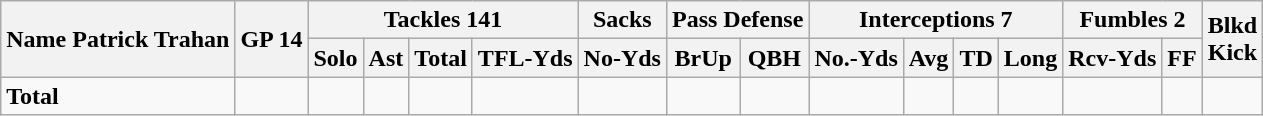<table class="wikitable" style="white-space:nowrap;">
<tr>
<th rowspan="2">Name Patrick Trahan</th>
<th rowspan="2">GP 14</th>
<th colspan="4">Tackles 141</th>
<th>Sacks</th>
<th colspan="2">Pass Defense</th>
<th colspan="4">Interceptions 7</th>
<th colspan="2">Fumbles 2</th>
<th rowspan="2">Blkd<br>Kick</th>
</tr>
<tr>
<th>Solo</th>
<th>Ast</th>
<th>Total</th>
<th>TFL-Yds</th>
<th>No-Yds</th>
<th>BrUp</th>
<th>QBH</th>
<th>No.-Yds</th>
<th>Avg</th>
<th>TD</th>
<th>Long</th>
<th>Rcv-Yds</th>
<th>FF</th>
</tr>
<tr>
<td><strong>Total</strong></td>
<td></td>
<td></td>
<td></td>
<td></td>
<td></td>
<td></td>
<td></td>
<td></td>
<td></td>
<td></td>
<td></td>
<td></td>
<td></td>
<td></td>
<td></td>
</tr>
</table>
